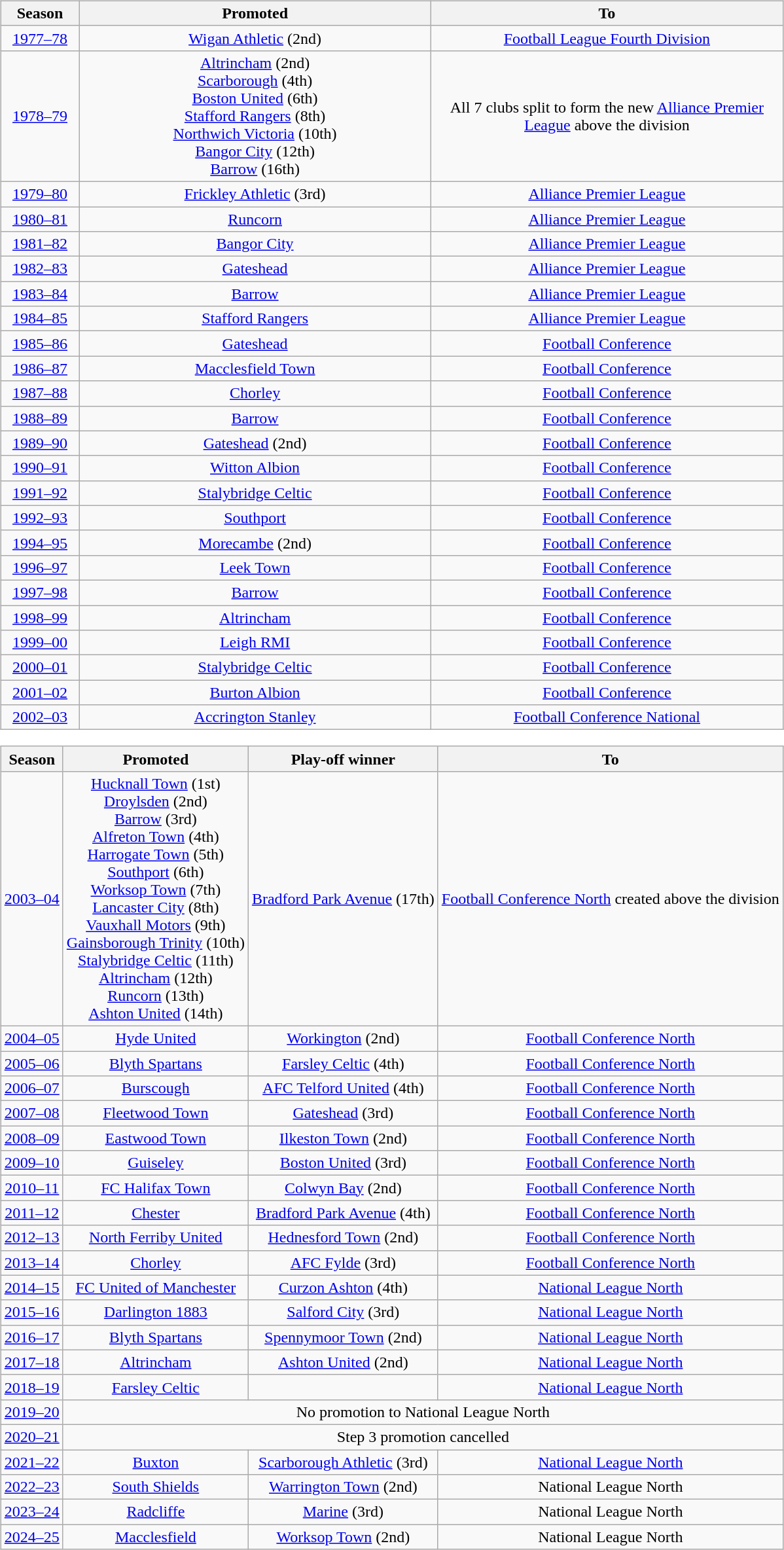<table>
<tr>
<td valign=center><br><table class="wikitable" style="text-align: center">
<tr>
<th width=10%>Season</th>
<th width=45%>Promoted</th>
<th width=45%>To</th>
</tr>
<tr>
<td><a href='#'>1977–78</a></td>
<td><a href='#'>Wigan Athletic</a> (2nd)</td>
<td><a href='#'>Football League Fourth Division</a></td>
</tr>
<tr>
<td><a href='#'>1978–79</a></td>
<td><a href='#'>Altrincham</a> (2nd)<br><a href='#'>Scarborough</a> (4th)<br><a href='#'>Boston United</a> (6th)<br><a href='#'>Stafford Rangers</a> (8th)<br><a href='#'>Northwich Victoria</a> (10th)<br><a href='#'>Bangor City</a> (12th)<br><a href='#'>Barrow</a> (16th)</td>
<td>All 7 clubs split to form the new <a href='#'>Alliance Premier League</a> above the division</td>
</tr>
<tr>
<td><a href='#'>1979–80</a></td>
<td><a href='#'>Frickley Athletic</a> (3rd)</td>
<td><a href='#'>Alliance Premier League</a></td>
</tr>
<tr>
<td><a href='#'>1980–81</a></td>
<td><a href='#'>Runcorn</a></td>
<td><a href='#'>Alliance Premier League</a></td>
</tr>
<tr>
<td><a href='#'>1981–82</a></td>
<td><a href='#'>Bangor City</a></td>
<td><a href='#'>Alliance Premier League</a></td>
</tr>
<tr>
<td><a href='#'>1982–83</a></td>
<td><a href='#'>Gateshead</a></td>
<td><a href='#'>Alliance Premier League</a></td>
</tr>
<tr>
<td><a href='#'>1983–84</a></td>
<td><a href='#'>Barrow</a></td>
<td><a href='#'>Alliance Premier League</a></td>
</tr>
<tr>
<td><a href='#'>1984–85</a></td>
<td><a href='#'>Stafford Rangers</a></td>
<td><a href='#'>Alliance Premier League</a></td>
</tr>
<tr>
<td><a href='#'>1985–86</a></td>
<td><a href='#'>Gateshead</a></td>
<td><a href='#'>Football Conference</a></td>
</tr>
<tr>
<td><a href='#'>1986–87</a></td>
<td><a href='#'>Macclesfield Town</a></td>
<td><a href='#'>Football Conference</a></td>
</tr>
<tr>
<td><a href='#'>1987–88</a></td>
<td><a href='#'>Chorley</a></td>
<td><a href='#'>Football Conference</a></td>
</tr>
<tr>
<td><a href='#'>1988–89</a></td>
<td><a href='#'>Barrow</a></td>
<td><a href='#'>Football Conference</a></td>
</tr>
<tr>
<td><a href='#'>1989–90</a></td>
<td><a href='#'>Gateshead</a> (2nd)</td>
<td><a href='#'>Football Conference</a></td>
</tr>
<tr>
<td><a href='#'>1990–91</a></td>
<td><a href='#'>Witton Albion</a></td>
<td><a href='#'>Football Conference</a></td>
</tr>
<tr>
<td><a href='#'>1991–92</a></td>
<td><a href='#'>Stalybridge Celtic</a></td>
<td><a href='#'>Football Conference</a></td>
</tr>
<tr>
<td><a href='#'>1992–93</a></td>
<td><a href='#'>Southport</a></td>
<td><a href='#'>Football Conference</a></td>
</tr>
<tr>
<td><a href='#'>1994–95</a></td>
<td><a href='#'>Morecambe</a> (2nd)</td>
<td><a href='#'>Football Conference</a></td>
</tr>
<tr>
<td><a href='#'>1996–97</a></td>
<td><a href='#'>Leek Town</a></td>
<td><a href='#'>Football Conference</a></td>
</tr>
<tr>
<td><a href='#'>1997–98</a></td>
<td><a href='#'>Barrow</a></td>
<td><a href='#'>Football Conference</a></td>
</tr>
<tr>
<td><a href='#'>1998–99</a></td>
<td><a href='#'>Altrincham</a></td>
<td><a href='#'>Football Conference</a></td>
</tr>
<tr>
<td><a href='#'>1999–00</a></td>
<td><a href='#'>Leigh RMI</a></td>
<td><a href='#'>Football Conference</a></td>
</tr>
<tr>
<td><a href='#'>2000–01</a></td>
<td><a href='#'>Stalybridge Celtic</a></td>
<td><a href='#'>Football Conference</a></td>
</tr>
<tr>
<td><a href='#'>2001–02</a></td>
<td><a href='#'>Burton Albion</a></td>
<td><a href='#'>Football Conference</a></td>
</tr>
<tr>
<td><a href='#'>2002–03</a></td>
<td><a href='#'>Accrington Stanley</a></td>
<td><a href='#'>Football Conference National</a></td>
</tr>
</table>
<table class="wikitable" style="text-align: center">
<tr>
<th>Season</th>
<th>Promoted</th>
<th>Play-off winner</th>
<th>To</th>
</tr>
<tr>
<td><a href='#'>2003–04</a></td>
<td><a href='#'>Hucknall Town</a> (1st)<br><a href='#'>Droylsden</a> (2nd)<br><a href='#'>Barrow</a> (3rd)<br><a href='#'>Alfreton Town</a> (4th)<br><a href='#'>Harrogate Town</a> (5th)<br><a href='#'>Southport</a> (6th)<br><a href='#'>Worksop Town</a> (7th)<br><a href='#'>Lancaster City</a> (8th)<br><a href='#'>Vauxhall Motors</a> (9th)<br><a href='#'>Gainsborough Trinity</a> (10th)<br><a href='#'>Stalybridge Celtic</a> (11th)<br><a href='#'>Altrincham</a> (12th)<br><a href='#'>Runcorn</a> (13th)<br><a href='#'>Ashton United</a> (14th)</td>
<td><a href='#'>Bradford Park Avenue</a> (17th)</td>
<td><a href='#'>Football Conference North</a> created above the division</td>
</tr>
<tr>
<td><a href='#'>2004–05</a></td>
<td><a href='#'>Hyde United</a></td>
<td><a href='#'>Workington</a> (2nd)</td>
<td><a href='#'>Football Conference North</a></td>
</tr>
<tr>
<td><a href='#'>2005–06</a></td>
<td><a href='#'>Blyth Spartans</a></td>
<td><a href='#'>Farsley Celtic</a> (4th)</td>
<td><a href='#'>Football Conference North</a></td>
</tr>
<tr>
<td><a href='#'>2006–07</a></td>
<td><a href='#'>Burscough</a></td>
<td><a href='#'>AFC Telford United</a> (4th)</td>
<td><a href='#'>Football Conference North</a></td>
</tr>
<tr>
<td><a href='#'>2007–08</a></td>
<td><a href='#'>Fleetwood Town</a></td>
<td><a href='#'>Gateshead</a> (3rd)</td>
<td><a href='#'>Football Conference North</a></td>
</tr>
<tr>
<td><a href='#'>2008–09</a></td>
<td><a href='#'>Eastwood Town</a></td>
<td><a href='#'>Ilkeston Town</a> (2nd)</td>
<td><a href='#'>Football Conference North</a></td>
</tr>
<tr>
<td><a href='#'>2009–10</a></td>
<td><a href='#'>Guiseley</a></td>
<td><a href='#'>Boston United</a> (3rd)</td>
<td><a href='#'>Football Conference North</a></td>
</tr>
<tr>
<td><a href='#'>2010–11</a></td>
<td><a href='#'>FC Halifax Town</a></td>
<td><a href='#'>Colwyn Bay</a> (2nd)</td>
<td><a href='#'>Football Conference North</a></td>
</tr>
<tr>
<td><a href='#'>2011–12</a></td>
<td><a href='#'>Chester</a></td>
<td><a href='#'>Bradford Park Avenue</a> (4th)</td>
<td><a href='#'>Football Conference North</a></td>
</tr>
<tr>
<td><a href='#'>2012–13</a></td>
<td><a href='#'>North Ferriby United</a></td>
<td><a href='#'>Hednesford Town</a> (2nd)</td>
<td><a href='#'>Football Conference North</a></td>
</tr>
<tr>
<td><a href='#'>2013–14</a></td>
<td><a href='#'>Chorley</a></td>
<td><a href='#'>AFC Fylde</a> (3rd)</td>
<td><a href='#'>Football Conference North</a></td>
</tr>
<tr>
<td><a href='#'>2014–15</a></td>
<td><a href='#'>FC United of Manchester</a></td>
<td><a href='#'>Curzon Ashton</a> (4th)</td>
<td><a href='#'>National League North</a></td>
</tr>
<tr>
<td><a href='#'>2015–16</a></td>
<td><a href='#'>Darlington 1883</a></td>
<td><a href='#'>Salford City</a> (3rd)</td>
<td><a href='#'>National League North</a></td>
</tr>
<tr>
<td><a href='#'>2016–17</a></td>
<td><a href='#'>Blyth Spartans</a></td>
<td><a href='#'>Spennymoor Town</a> (2nd)</td>
<td><a href='#'>National League North</a></td>
</tr>
<tr>
<td><a href='#'>2017–18</a></td>
<td><a href='#'>Altrincham</a></td>
<td><a href='#'>Ashton United</a> (2nd)</td>
<td><a href='#'>National League North</a></td>
</tr>
<tr>
<td><a href='#'>2018–19</a></td>
<td><a href='#'>Farsley Celtic</a></td>
<td></td>
<td><a href='#'>National League North</a></td>
</tr>
<tr>
<td><a href='#'>2019–20</a></td>
<td colspan=3>No promotion to National League North</td>
</tr>
<tr>
<td><a href='#'>2020–21</a></td>
<td colspan=3>Step 3 promotion cancelled</td>
</tr>
<tr>
<td><a href='#'>2021–22</a></td>
<td><a href='#'>Buxton</a></td>
<td><a href='#'>Scarborough Athletic</a> (3rd)</td>
<td><a href='#'>National League North</a></td>
</tr>
<tr>
<td><a href='#'>2022–23</a></td>
<td><a href='#'>South Shields</a></td>
<td><a href='#'>Warrington Town</a> (2nd)</td>
<td>National League North</td>
</tr>
<tr>
<td><a href='#'>2023–24</a></td>
<td><a href='#'>Radcliffe</a></td>
<td><a href='#'>Marine</a> (3rd)</td>
<td>National League North</td>
</tr>
<tr>
<td><a href='#'>2024–25</a></td>
<td><a href='#'>Macclesfield</a></td>
<td><a href='#'>Worksop Town</a> (2nd)</td>
<td>National League North</td>
</tr>
</table>
</td>
</tr>
</table>
